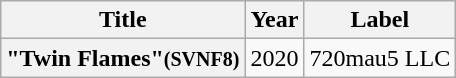<table class="wikitable plainrowheaders" style="text-align:center;">
<tr>
<th scope="col">Title</th>
<th scope="col">Year</th>
<th scope="col">Label</th>
</tr>
<tr>
<th scope="row">"Twin Flames"<small>(SVNF8)</small></th>
<td>2020</td>
<td>720mau5 LLC</td>
</tr>
</table>
